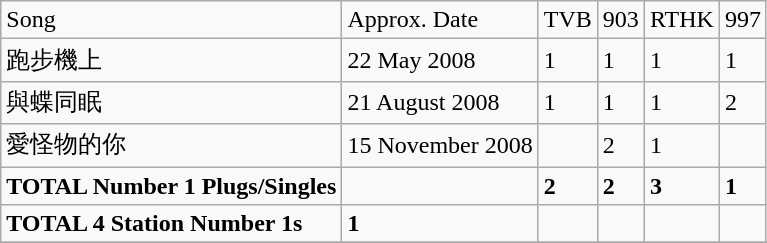<table class="wikitable">
<tr>
<td>Song</td>
<td>Approx. Date</td>
<td>TVB</td>
<td>903</td>
<td>RTHK</td>
<td>997</td>
</tr>
<tr>
<td>跑步機上</td>
<td>22 May 2008</td>
<td>1</td>
<td>1</td>
<td>1</td>
<td>1</td>
</tr>
<tr>
<td>與蝶同眠</td>
<td>21 August 2008</td>
<td>1</td>
<td>1</td>
<td>1</td>
<td>2</td>
</tr>
<tr>
<td>愛怪物的你</td>
<td>15 November 2008</td>
<td></td>
<td>2</td>
<td>1</td>
<td></td>
</tr>
<tr>
<td><strong>TOTAL Number 1 Plugs/Singles</strong></td>
<td></td>
<td><strong>2</strong></td>
<td><strong>2</strong></td>
<td><strong>3</strong></td>
<td><strong>1	</strong></td>
</tr>
<tr>
<td><strong>TOTAL 4 Station Number 1s</strong></td>
<td><strong>1</strong></td>
<td></td>
<td></td>
<td></td>
<td></td>
</tr>
<tr>
</tr>
</table>
